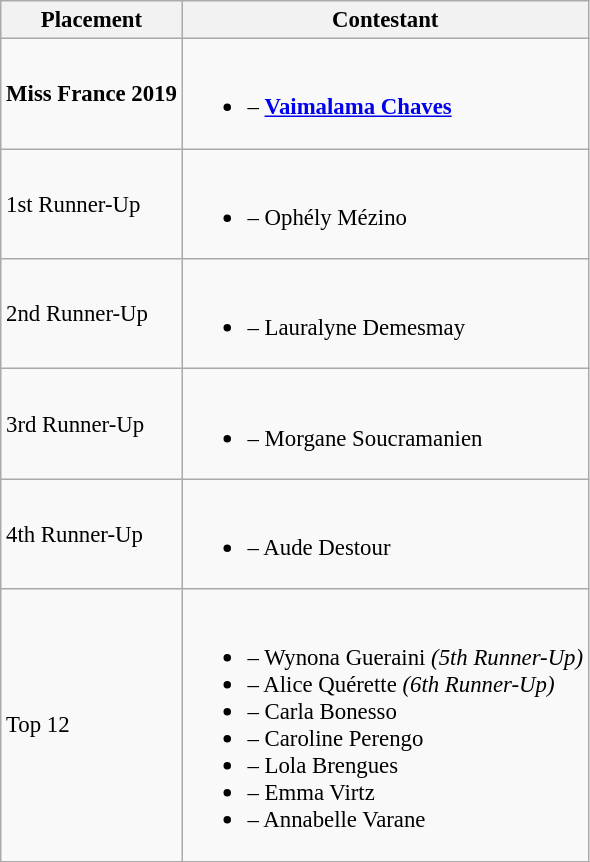<table class="wikitable sortable" style="font-size: 95%;">
<tr>
<th>Placement</th>
<th>Contestant</th>
</tr>
<tr>
<td><strong>Miss France 2019</strong></td>
<td><br><ul><li><strong></strong> – <strong><a href='#'>Vaimalama Chaves</a></strong></li></ul></td>
</tr>
<tr>
<td>1st Runner-Up</td>
<td><br><ul><li> – Ophély Mézino</li></ul></td>
</tr>
<tr>
<td>2nd Runner-Up</td>
<td><br><ul><li> – Lauralyne Demesmay</li></ul></td>
</tr>
<tr>
<td>3rd Runner-Up</td>
<td><br><ul><li> – Morgane Soucramanien</li></ul></td>
</tr>
<tr>
<td>4th Runner-Up</td>
<td><br><ul><li> – Aude Destour</li></ul></td>
</tr>
<tr>
<td>Top 12</td>
<td><br><ul><li> – Wynona Gueraini <em>(5th Runner-Up)</em></li><li> – Alice Quérette  <em>(6th Runner-Up)</em></li><li> – Carla Bonesso</li><li> – Caroline Perengo</li><li> – Lola Brengues</li><li> – Emma Virtz</li><li> – Annabelle Varane</li></ul></td>
</tr>
</table>
